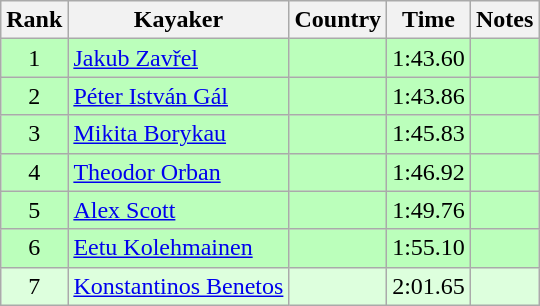<table class="wikitable" style="text-align:center">
<tr>
<th>Rank</th>
<th>Kayaker</th>
<th>Country</th>
<th>Time</th>
<th>Notes</th>
</tr>
<tr bgcolor=bbffbb>
<td>1</td>
<td align="left"><a href='#'>Jakub Zavřel</a></td>
<td align="left"></td>
<td>1:43.60</td>
<td></td>
</tr>
<tr bgcolor=bbffbb>
<td>2</td>
<td align="left"><a href='#'>Péter István Gál</a></td>
<td align="left"></td>
<td>1:43.86</td>
<td></td>
</tr>
<tr bgcolor=bbffbb>
<td>3</td>
<td align="left"><a href='#'>Mikita Borykau</a></td>
<td align="left"></td>
<td>1:45.83</td>
<td></td>
</tr>
<tr bgcolor=bbffbb>
<td>4</td>
<td align="left"><a href='#'>Theodor Orban</a></td>
<td align="left"></td>
<td>1:46.92</td>
<td></td>
</tr>
<tr bgcolor=bbffbb>
<td>5</td>
<td align="left"><a href='#'>Alex Scott</a></td>
<td align="left"></td>
<td>1:49.76</td>
<td></td>
</tr>
<tr bgcolor=bbffbb>
<td>6</td>
<td align="left"><a href='#'>Eetu Kolehmainen</a></td>
<td align="left"></td>
<td>1:55.10</td>
<td></td>
</tr>
<tr bgcolor=ddffdd>
<td>7</td>
<td align="left"><a href='#'>Konstantinos Benetos</a></td>
<td align="left"></td>
<td>2:01.65</td>
<td></td>
</tr>
</table>
